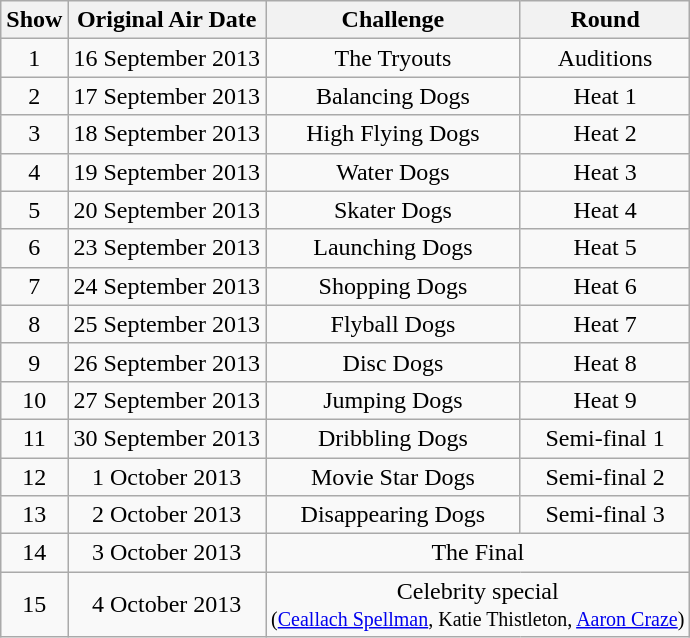<table class="wikitable"  style="text-align:center;">
<tr>
<th>Show</th>
<th>Original Air Date</th>
<th>Challenge</th>
<th>Round</th>
</tr>
<tr>
<td>1</td>
<td>16 September 2013</td>
<td>The Tryouts</td>
<td>Auditions</td>
</tr>
<tr>
<td>2</td>
<td>17 September 2013</td>
<td>Balancing Dogs</td>
<td>Heat 1</td>
</tr>
<tr />
<td>3</td>
<td>18 September 2013</td>
<td>High Flying Dogs</td>
<td>Heat 2</td>
</tr>
<tr>
<td>4</td>
<td>19 September 2013</td>
<td>Water Dogs</td>
<td>Heat 3</td>
</tr>
<tr>
<td>5</td>
<td>20 September 2013</td>
<td>Skater Dogs</td>
<td>Heat 4</td>
</tr>
<tr>
<td>6</td>
<td>23 September 2013</td>
<td>Launching Dogs</td>
<td>Heat 5</td>
</tr>
<tr>
<td>7</td>
<td>24 September 2013</td>
<td>Shopping Dogs</td>
<td>Heat 6</td>
</tr>
<tr>
<td>8</td>
<td>25 September 2013</td>
<td>Flyball Dogs</td>
<td>Heat 7</td>
</tr>
<tr>
<td>9</td>
<td>26 September 2013</td>
<td>Disc Dogs</td>
<td>Heat 8</td>
</tr>
<tr>
<td>10</td>
<td>27 September 2013</td>
<td>Jumping Dogs</td>
<td>Heat 9</td>
</tr>
<tr>
<td>11</td>
<td>30 September 2013</td>
<td>Dribbling Dogs</td>
<td>Semi-final 1</td>
</tr>
<tr>
<td>12</td>
<td>1 October 2013</td>
<td>Movie Star Dogs</td>
<td>Semi-final 2</td>
</tr>
<tr>
<td>13</td>
<td>2 October 2013</td>
<td>Disappearing Dogs</td>
<td>Semi-final 3</td>
</tr>
<tr>
<td>14</td>
<td>3 October 2013</td>
<td colspan=2>The Final</td>
</tr>
<tr>
<td>15</td>
<td>4 October 2013</td>
<td colspan=2>Celebrity special<br><small>(<a href='#'>Ceallach Spellman</a>, Katie Thistleton, <a href='#'>Aaron Craze</a>)</small></td>
</tr>
</table>
